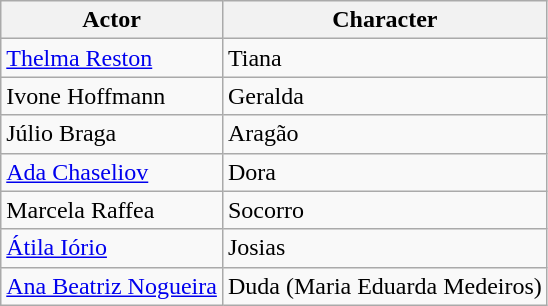<table class="wikitable">
<tr>
<th>Actor</th>
<th>Character</th>
</tr>
<tr>
<td><a href='#'>Thelma Reston</a></td>
<td>Tiana</td>
</tr>
<tr>
<td>Ivone Hoffmann</td>
<td>Geralda</td>
</tr>
<tr>
<td>Júlio Braga</td>
<td>Aragão</td>
</tr>
<tr>
<td><a href='#'>Ada Chaseliov</a></td>
<td>Dora</td>
</tr>
<tr>
<td>Marcela Raffea</td>
<td>Socorro</td>
</tr>
<tr>
<td><a href='#'>Átila Iório</a></td>
<td>Josias</td>
</tr>
<tr>
<td><a href='#'>Ana Beatriz Nogueira</a></td>
<td>Duda (Maria Eduarda Medeiros)</td>
</tr>
</table>
